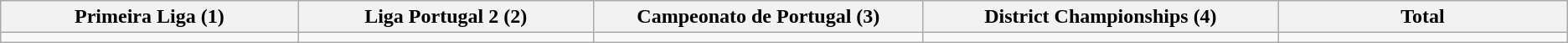<table class="wikitable">
<tr>
<th width="5%">Primeira Liga (1)</th>
<th width="5%">Liga Portugal 2 (2)</th>
<th width="5%">Campeonato de Portugal (3)</th>
<th width="5%">District Championships (4)</th>
<th width="5%">Total</th>
</tr>
<tr>
<td></td>
<td></td>
<td></td>
<td></td>
<td></td>
</tr>
</table>
